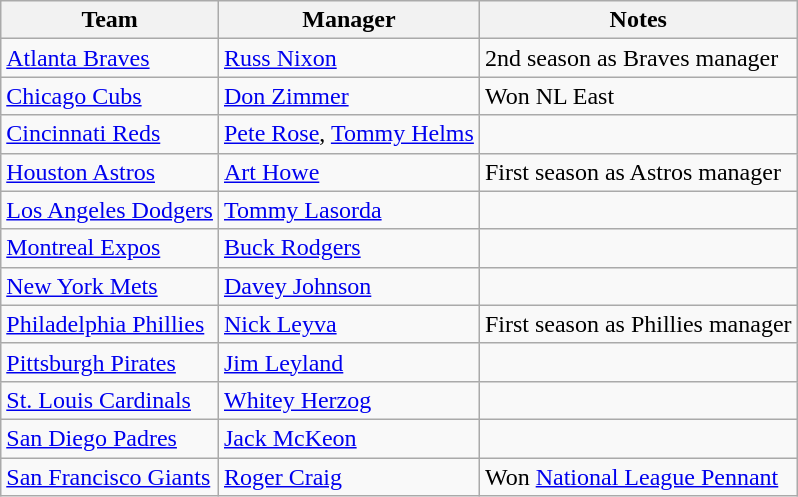<table class="wikitable">
<tr>
<th>Team</th>
<th>Manager</th>
<th>Notes</th>
</tr>
<tr>
<td><a href='#'>Atlanta Braves</a></td>
<td><a href='#'>Russ Nixon</a></td>
<td>2nd season as Braves manager</td>
</tr>
<tr>
<td><a href='#'>Chicago Cubs</a></td>
<td><a href='#'>Don Zimmer</a></td>
<td>Won NL East</td>
</tr>
<tr>
<td><a href='#'>Cincinnati Reds</a></td>
<td><a href='#'>Pete Rose</a>, <a href='#'>Tommy Helms</a></td>
<td></td>
</tr>
<tr>
<td><a href='#'>Houston Astros</a></td>
<td><a href='#'>Art Howe</a></td>
<td>First season as Astros manager</td>
</tr>
<tr>
<td><a href='#'>Los Angeles Dodgers</a></td>
<td><a href='#'>Tommy Lasorda</a></td>
<td></td>
</tr>
<tr>
<td><a href='#'>Montreal Expos</a></td>
<td><a href='#'>Buck Rodgers</a></td>
<td></td>
</tr>
<tr>
<td><a href='#'>New York Mets</a></td>
<td><a href='#'>Davey Johnson</a></td>
<td></td>
</tr>
<tr>
<td><a href='#'>Philadelphia Phillies</a></td>
<td><a href='#'>Nick Leyva</a></td>
<td>First season as Phillies manager</td>
</tr>
<tr>
<td><a href='#'>Pittsburgh Pirates</a></td>
<td><a href='#'>Jim Leyland</a></td>
<td></td>
</tr>
<tr>
<td><a href='#'>St. Louis Cardinals</a></td>
<td><a href='#'>Whitey Herzog</a></td>
<td></td>
</tr>
<tr>
<td><a href='#'>San Diego Padres</a></td>
<td><a href='#'>Jack McKeon</a></td>
<td></td>
</tr>
<tr>
<td><a href='#'>San Francisco Giants</a></td>
<td><a href='#'>Roger Craig</a></td>
<td>Won <a href='#'>National League Pennant</a></td>
</tr>
</table>
